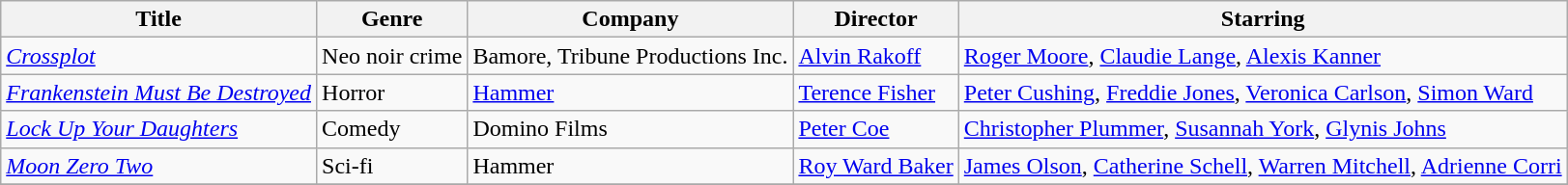<table class="wikitable unsortable">
<tr>
<th>Title</th>
<th>Genre</th>
<th>Company</th>
<th>Director</th>
<th>Starring</th>
</tr>
<tr>
<td><em><a href='#'>Crossplot</a></em></td>
<td>Neo noir crime</td>
<td>Bamore, Tribune Productions Inc.</td>
<td><a href='#'>Alvin Rakoff</a></td>
<td><a href='#'>Roger Moore</a>, <a href='#'>Claudie Lange</a>, <a href='#'>Alexis Kanner</a></td>
</tr>
<tr>
<td><em><a href='#'>Frankenstein Must Be Destroyed</a></em></td>
<td>Horror</td>
<td><a href='#'>Hammer</a></td>
<td><a href='#'>Terence Fisher</a></td>
<td><a href='#'>Peter Cushing</a>, <a href='#'>Freddie Jones</a>, <a href='#'>Veronica Carlson</a>, <a href='#'>Simon Ward</a></td>
</tr>
<tr>
<td><em><a href='#'>Lock Up Your Daughters</a></em></td>
<td>Comedy</td>
<td>Domino Films</td>
<td><a href='#'>Peter Coe</a></td>
<td><a href='#'>Christopher Plummer</a>, <a href='#'>Susannah York</a>, <a href='#'>Glynis Johns</a></td>
</tr>
<tr>
<td><em><a href='#'>Moon Zero Two</a></em></td>
<td>Sci-fi</td>
<td>Hammer</td>
<td><a href='#'>Roy Ward Baker</a></td>
<td><a href='#'>James Olson</a>, <a href='#'>Catherine Schell</a>, <a href='#'>Warren Mitchell</a>, <a href='#'>Adrienne Corri</a></td>
</tr>
<tr>
</tr>
</table>
